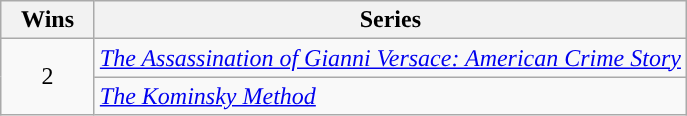<table class="wikitable">
<tr>
<th scope="col" style="width:55px;">Wins</th>
<th scope="col" style="text-align:center;">Series</th>
</tr>
<tr>
<td rowspan="2" style="text-align:center">2</td>
<td><em><a href='#'>The Assassination of Gianni Versace: American Crime Story</a></em></td>
</tr>
<tr>
<td><em><a href='#'>The Kominsky Method</a></em></td>
</tr>
</table>
